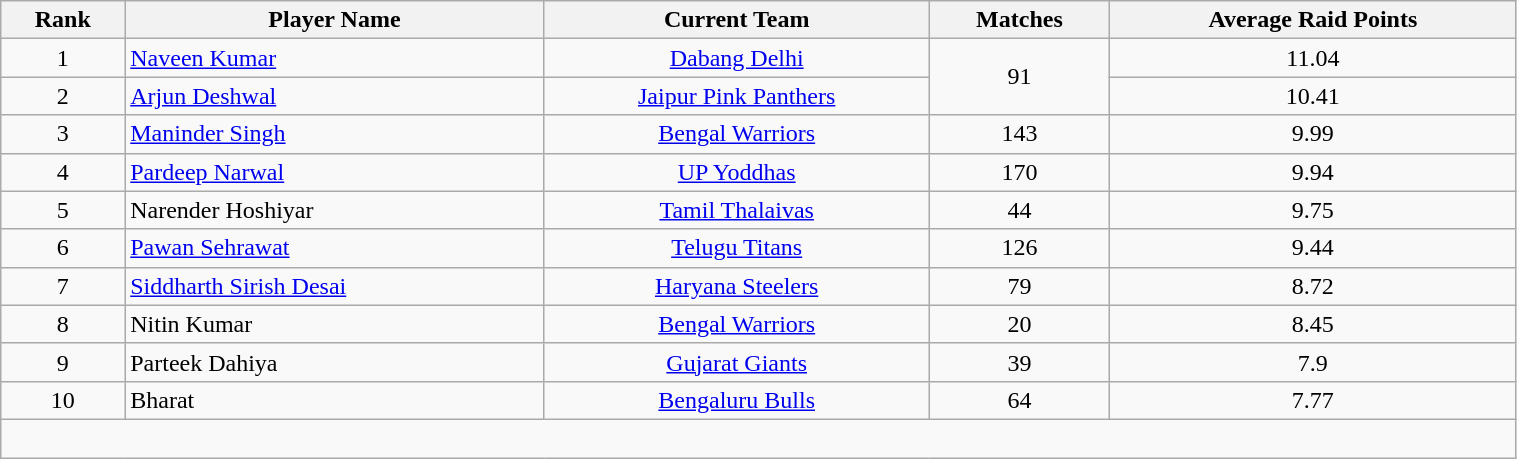<table class="wikitable" align="center" style="text-align: center; font-size: 100%; width:80%">
<tr>
<th>Rank</th>
<th>Player Name</th>
<th>Current Team</th>
<th>Matches</th>
<th>Average Raid Points</th>
</tr>
<tr>
<td>1</td>
<td style="text-align:left"> <a href='#'>Naveen Kumar</a></td>
<td><a href='#'>Dabang Delhi</a></td>
<td rowspan=2>91</td>
<td>11.04</td>
</tr>
<tr>
<td>2</td>
<td style="text-align:left"> <a href='#'>Arjun Deshwal</a></td>
<td><a href='#'>Jaipur Pink Panthers</a></td>
<td>10.41</td>
</tr>
<tr>
<td>3</td>
<td style="text-align:left"> <a href='#'>Maninder Singh</a></td>
<td><a href='#'>Bengal Warriors</a></td>
<td>143</td>
<td>9.99</td>
</tr>
<tr>
<td>4</td>
<td style="text-align:left"> <a href='#'>Pardeep Narwal</a></td>
<td><a href='#'>UP Yoddhas</a></td>
<td>170</td>
<td>9.94</td>
</tr>
<tr>
<td>5</td>
<td style="text-align:left"> Narender Hoshiyar</td>
<td><a href='#'>Tamil Thalaivas</a></td>
<td>44</td>
<td>9.75</td>
</tr>
<tr>
<td>6</td>
<td style="text-align:left"> <a href='#'>Pawan Sehrawat</a></td>
<td><a href='#'>Telugu Titans</a></td>
<td>126</td>
<td>9.44</td>
</tr>
<tr>
<td>7</td>
<td style="text-align:left"> <a href='#'>Siddharth Sirish Desai</a></td>
<td><a href='#'>Haryana Steelers</a></td>
<td>79</td>
<td>8.72</td>
</tr>
<tr>
<td>8</td>
<td style="text-align:left"> Nitin Kumar</td>
<td><a href='#'>Bengal Warriors</a></td>
<td>20</td>
<td>8.45</td>
</tr>
<tr>
<td>9</td>
<td style="text-align:left"> Parteek Dahiya</td>
<td><a href='#'>Gujarat Giants</a></td>
<td>39</td>
<td>7.9</td>
</tr>
<tr>
<td>10</td>
<td style="text-align:left"> Bharat</td>
<td><a href='#'>Bengaluru Bulls</a></td>
<td>64</td>
<td>7.77</td>
</tr>
<tr>
<td colspan="5"><br></td>
</tr>
</table>
